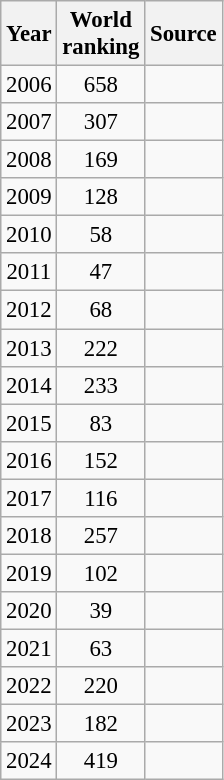<table class="wikitable" style="text-align:center; font-size: 95%;">
<tr>
<th>Year</th>
<th>World<br>ranking</th>
<th>Source</th>
</tr>
<tr>
<td>2006</td>
<td>658</td>
<td></td>
</tr>
<tr>
<td>2007</td>
<td>307</td>
<td></td>
</tr>
<tr>
<td>2008</td>
<td>169</td>
<td></td>
</tr>
<tr>
<td>2009</td>
<td>128</td>
<td></td>
</tr>
<tr>
<td>2010</td>
<td>58</td>
<td></td>
</tr>
<tr>
<td>2011</td>
<td>47</td>
<td></td>
</tr>
<tr>
<td>2012</td>
<td>68</td>
<td></td>
</tr>
<tr>
<td>2013</td>
<td>222</td>
<td></td>
</tr>
<tr>
<td>2014</td>
<td>233</td>
<td></td>
</tr>
<tr>
<td>2015</td>
<td>83</td>
<td></td>
</tr>
<tr>
<td>2016</td>
<td>152</td>
<td></td>
</tr>
<tr>
<td>2017</td>
<td>116</td>
<td></td>
</tr>
<tr>
<td>2018</td>
<td>257</td>
<td></td>
</tr>
<tr>
<td>2019</td>
<td>102</td>
<td></td>
</tr>
<tr>
<td>2020</td>
<td>39</td>
<td></td>
</tr>
<tr>
<td>2021</td>
<td>63</td>
<td></td>
</tr>
<tr>
<td>2022</td>
<td>220</td>
<td></td>
</tr>
<tr>
<td>2023</td>
<td>182</td>
<td></td>
</tr>
<tr>
<td>2024</td>
<td>419</td>
<td></td>
</tr>
</table>
